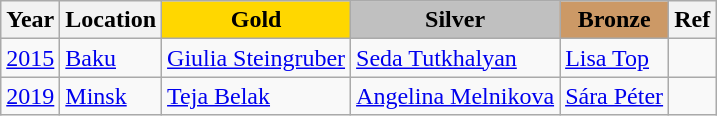<table class="wikitable">
<tr>
<th>Year</th>
<th>Location</th>
<th style="background-color:gold;">Gold</th>
<th style="background-color:silver;">Silver</th>
<th style="background-color:#cc9966;">Bronze</th>
<th>Ref</th>
</tr>
<tr>
<td><a href='#'>2015</a></td>
<td> <a href='#'>Baku</a></td>
<td> <a href='#'>Giulia Steingruber</a></td>
<td> <a href='#'>Seda Tutkhalyan</a></td>
<td> <a href='#'>Lisa Top</a></td>
<td></td>
</tr>
<tr>
<td><a href='#'>2019</a></td>
<td> <a href='#'>Minsk</a></td>
<td> <a href='#'>Teja Belak</a></td>
<td> <a href='#'>Angelina Melnikova</a></td>
<td> <a href='#'>Sára Péter</a></td>
<td></td>
</tr>
</table>
